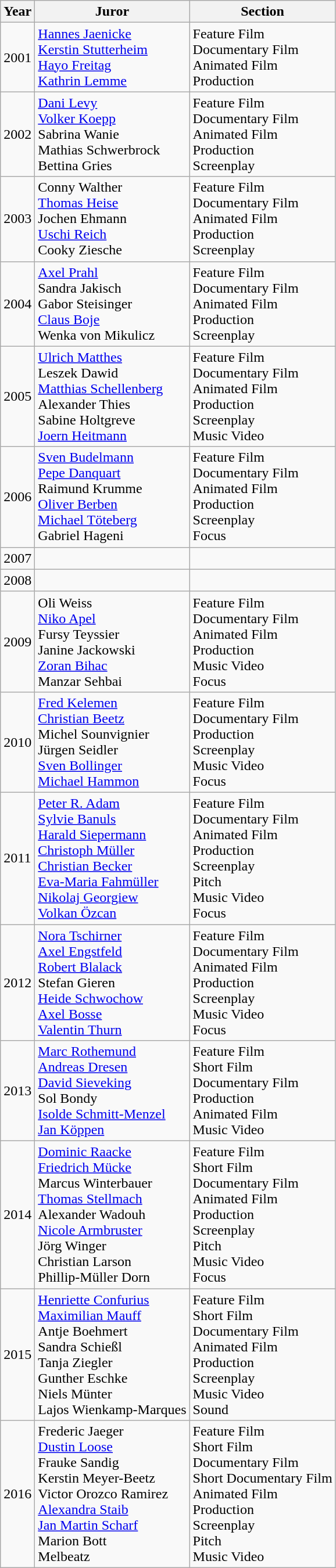<table class="wikitable">
<tr>
<th>Year</th>
<th>Juror</th>
<th>Section</th>
</tr>
<tr>
<td>2001</td>
<td><a href='#'>Hannes Jaenicke</a><br><a href='#'>Kerstin Stutterheim</a><br><a href='#'>Hayo Freitag</a><br><a href='#'>Kathrin Lemme</a></td>
<td>Feature Film<br>Documentary Film<br>Animated Film<br>Production</td>
</tr>
<tr>
<td>2002</td>
<td><a href='#'>Dani Levy</a><br><a href='#'>Volker Koepp</a><br>Sabrina Wanie<br>Mathias Schwerbrock<br>Bettina Gries</td>
<td>Feature Film<br>Documentary Film<br>Animated Film<br>Production<br>Screenplay</td>
</tr>
<tr>
<td>2003</td>
<td>Conny Walther<br><a href='#'>Thomas Heise</a><br>Jochen Ehmann<br><a href='#'>Uschi Reich</a><br>Cooky Ziesche</td>
<td>Feature Film<br>Documentary Film<br>Animated Film<br>Production<br>Screenplay</td>
</tr>
<tr>
<td>2004</td>
<td><a href='#'>Axel Prahl</a><br>Sandra Jakisch<br>Gabor Steisinger<br><a href='#'>Claus Boje</a><br>Wenka von Mikulicz</td>
<td>Feature Film<br>Documentary Film<br>Animated Film<br>Production<br>Screenplay</td>
</tr>
<tr>
<td>2005</td>
<td><a href='#'>Ulrich Matthes</a><br>Leszek Dawid<br><a href='#'>Matthias Schellenberg</a><br>Alexander Thies<br>Sabine Holtgreve<br><a href='#'>Joern Heitmann</a></td>
<td>Feature Film<br>Documentary Film<br>Animated Film<br>Production<br>Screenplay<br>Music Video</td>
</tr>
<tr>
<td>2006</td>
<td><a href='#'>Sven Budelmann</a><br><a href='#'>Pepe Danquart</a><br>Raimund Krumme<br><a href='#'>Oliver Berben</a><br><a href='#'>Michael Töteberg</a><br>Gabriel Hageni</td>
<td>Feature Film<br>Documentary Film<br>Animated Film<br>Production<br>Screenplay<br>Focus</td>
</tr>
<tr>
<td>2007</td>
<td></td>
<td></td>
</tr>
<tr>
<td>2008</td>
<td></td>
<td></td>
</tr>
<tr>
<td>2009</td>
<td>Oli Weiss<br><a href='#'>Niko Apel</a><br>Fursy Teyssier<br>Janine Jackowski<br><a href='#'>Zoran Bihac</a><br>Manzar Sehbai</td>
<td>Feature Film<br>Documentary Film<br>Animated Film<br>Production<br>Music Video<br>Focus</td>
</tr>
<tr>
<td>2010</td>
<td><a href='#'>Fred Kelemen</a><br><a href='#'>Christian Beetz</a><br>Michel Sounvignier<br>Jürgen Seidler<br><a href='#'>Sven Bollinger</a><br><a href='#'>Michael Hammon</a></td>
<td>Feature Film<br>Documentary Film<br>Production<br>Screenplay<br>Music Video<br>Focus</td>
</tr>
<tr>
<td>2011</td>
<td><a href='#'>Peter R. Adam</a><br><a href='#'>Sylvie Banuls</a><br><a href='#'>Harald Siepermann</a><br><a href='#'>Christoph Müller</a><br><a href='#'>Christian Becker</a><br><a href='#'>Eva-Maria Fahmüller</a><br><a href='#'>Nikolaj Georgiew</a><br><a href='#'>Volkan Özcan</a></td>
<td>Feature Film<br>Documentary Film<br>Animated Film<br>Production<br>Screenplay<br>Pitch<br>Music Video<br>Focus</td>
</tr>
<tr>
<td>2012</td>
<td><a href='#'>Nora Tschirner</a><br><a href='#'>Axel Engstfeld</a><br><a href='#'>Robert Blalack</a><br>Stefan Gieren<br><a href='#'>Heide Schwochow</a><br><a href='#'>Axel Bosse</a><br><a href='#'>Valentin Thurn</a></td>
<td>Feature Film<br>Documentary Film<br>Animated Film<br>Production<br>Screenplay<br>Music Video<br>Focus</td>
</tr>
<tr>
<td>2013</td>
<td><a href='#'>Marc Rothemund</a><br><a href='#'>Andreas Dresen</a><br><a href='#'>David Sieveking</a><br>Sol Bondy<br><a href='#'>Isolde Schmitt-Menzel</a><br><a href='#'>Jan Köppen</a></td>
<td>Feature Film<br>Short Film<br>Documentary Film<br>Production<br>Animated Film<br>Music Video</td>
</tr>
<tr>
<td>2014</td>
<td><a href='#'>Dominic Raacke</a><br><a href='#'>Friedrich Mücke</a><br>Marcus Winterbauer<br><a href='#'>Thomas Stellmach</a><br>Alexander Wadouh<br><a href='#'>Nicole Armbruster</a><br>Jörg Winger<br>Christian Larson<br>Phillip-Müller Dorn</td>
<td>Feature Film<br>Short Film<br>Documentary Film<br>Animated Film<br>Production<br>Screenplay<br>Pitch<br>Music Video<br>Focus</td>
</tr>
<tr>
<td>2015</td>
<td><a href='#'>Henriette Confurius</a><br><a href='#'>Maximilian Mauff</a><br>Antje Boehmert<br>Sandra Schießl<br>Tanja Ziegler<br>Gunther Eschke<br>Niels Münter<br>Lajos Wienkamp-Marques</td>
<td>Feature Film<br>Short Film<br>Documentary Film<br>Animated Film<br>Production<br>Screenplay<br>Music Video<br>Sound</td>
</tr>
<tr>
<td>2016</td>
<td>Frederic Jaeger<br><a href='#'>Dustin Loose</a><br>Frauke Sandig<br>Kerstin Meyer-Beetz<br>Victor Orozco Ramirez<br><a href='#'>Alexandra Staib</a><br><a href='#'>Jan Martin Scharf</a><br>Marion Bott<br>Melbeatz</td>
<td>Feature Film<br>Short Film<br>Documentary Film<br>Short Documentary Film<br>Animated Film<br>Production<br>Screenplay<br>Pitch<br>Music Video</td>
</tr>
</table>
